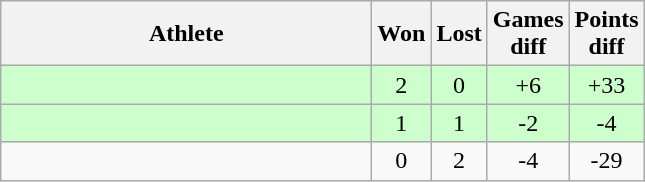<table class="wikitable">
<tr>
<th style="width:15em">Athlete</th>
<th>Won</th>
<th>Lost</th>
<th>Games<br>diff</th>
<th>Points<br>diff</th>
</tr>
<tr bgcolor="#ccffcc">
<td></td>
<td align="center">2</td>
<td align="center">0</td>
<td align="center">+6</td>
<td align="center">+33</td>
</tr>
<tr bgcolor="#ccffcc">
<td></td>
<td align="center">1</td>
<td align="center">1</td>
<td align="center">-2</td>
<td align="center">-4</td>
</tr>
<tr>
<td></td>
<td align="center">0</td>
<td align="center">2</td>
<td align="center">-4</td>
<td align="center">-29</td>
</tr>
</table>
